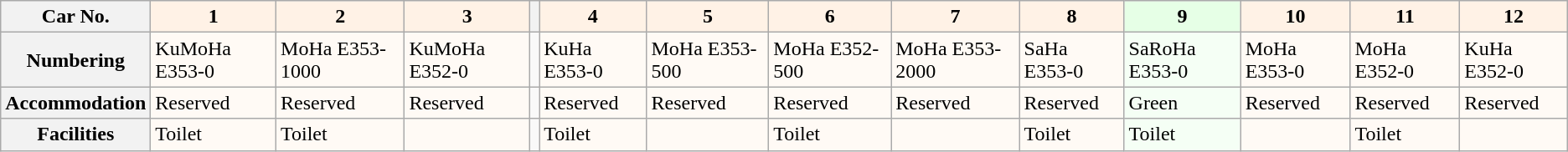<table class="wikitable">
<tr>
<th>Car No.</th>
<th style="background: #FFF2E6">1</th>
<th style="background: #FFF2E6">2</th>
<th style="background: #FFF2E6">3</th>
<th></th>
<th style="background: #FFF2E6">4</th>
<th style="background: #FFF2E6">5</th>
<th style="background: #FFF2E6">6</th>
<th style="background: #FFF2E6">7</th>
<th style="background: #FFF2E6">8</th>
<th style="background: #E6FFE6">9</th>
<th style="background: #FFF2E6">10</th>
<th style="background: #FFF2E6">11</th>
<th style="background: #FFF2E6">12</th>
</tr>
<tr>
<th>Numbering</th>
<td style="background: #FFFAF5">KuMoHa E353-0</td>
<td style="background: #FFFAF5">MoHa E353-1000</td>
<td style="background: #FFFAF5">KuMoHa E352-0</td>
<td></td>
<td style="background: #FFFAF5">KuHa E353-0</td>
<td style="background: #FFFAF5">MoHa E353-500</td>
<td style="background: #FFFAF5">MoHa E352-500</td>
<td style="background: #FFFAF5">MoHa E353-2000</td>
<td style="background: #FFFAF5">SaHa E353-0</td>
<td style="background: #F5FFF5">SaRoHa E353-0</td>
<td style="background: #FFFAF5">MoHa E353-0</td>
<td style="background: #FFFAF5">MoHa E352-0</td>
<td style="background: #FFFAF5">KuHa E352-0</td>
</tr>
<tr>
<th>Accommodation</th>
<td style="background: #FFFAF5">Reserved</td>
<td style="background: #FFFAF5">Reserved</td>
<td style="background: #FFFAF5">Reserved</td>
<td></td>
<td style="background: #FFFAF5">Reserved</td>
<td style="background: #FFFAF5">Reserved</td>
<td style="background: #FFFAF5">Reserved</td>
<td style="background: #FFFAF5">Reserved</td>
<td style="background: #FFFAF5">Reserved</td>
<td style="background: #F5FFF5">Green</td>
<td style="background: #FFFAF5">Reserved</td>
<td style="background: #FFFAF5">Reserved</td>
<td style="background: #FFFAF5">Reserved</td>
</tr>
<tr>
<th>Facilities</th>
<td style="background: #FFFAF5">Toilet</td>
<td style="background: #FFFAF5">Toilet</td>
<td style="background: #FFFAF5"></td>
<td></td>
<td style="background: #FFFAF5">Toilet</td>
<td style="background: #FFFAF5"></td>
<td style="background: #FFFAF5">Toilet</td>
<td style="background: #FFFAF5"></td>
<td style="background: #FFFAF5">Toilet</td>
<td style="background: #F5FFF5">Toilet</td>
<td style="background: #FFFAF5"></td>
<td style="background: #FFFAF5">Toilet</td>
<td style="background: #FFFAF5"></td>
</tr>
</table>
